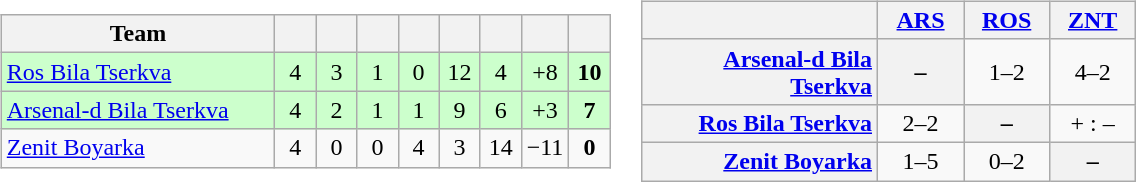<table>
<tr>
<td><br><table class="wikitable" style="text-align: center;">
<tr>
<th width=175>Team</th>
<th width=20></th>
<th width=20></th>
<th width=20></th>
<th width=20></th>
<th width=20></th>
<th width=20></th>
<th width=20></th>
<th width=20></th>
</tr>
<tr bgcolor="ccffcc">
<td align=left><a href='#'>Ros Bila Tserkva</a></td>
<td>4</td>
<td>3</td>
<td>1</td>
<td>0</td>
<td>12</td>
<td>4</td>
<td>+8</td>
<td><strong>10</strong></td>
</tr>
<tr bgcolor="ccffcc">
<td align=left><a href='#'>Arsenal-d Bila Tserkva</a></td>
<td>4</td>
<td>2</td>
<td>1</td>
<td>1</td>
<td>9</td>
<td>6</td>
<td>+3</td>
<td><strong>7</strong></td>
</tr>
<tr>
<td align=left><a href='#'>Zenit Boyarka</a></td>
<td>4</td>
<td>0</td>
<td>0</td>
<td>4</td>
<td>3</td>
<td>14</td>
<td>−11</td>
<td><strong>0</strong></td>
</tr>
</table>
</td>
<td><br><table class="wikitable" style="text-align:center">
<tr>
<th width="150"> </th>
<th width="50"><a href='#'>ARS</a></th>
<th width="50"><a href='#'>ROS</a></th>
<th width="50"><a href='#'>ZNT</a></th>
</tr>
<tr>
<th style="text-align:right;"><a href='#'>Arsenal-d Bila Tserkva</a></th>
<th>–</th>
<td title="Arsenal v Ros">1–2</td>
<td title="Arsenal v Zenit">4–2</td>
</tr>
<tr>
<th style="text-align:right;"><a href='#'>Ros Bila Tserkva</a></th>
<td title="Ros v Arsenal">2–2</td>
<th>–</th>
<td title="Ros v Zenit">+ : –</td>
</tr>
<tr>
<th style="text-align:right;"><a href='#'>Zenit Boyarka</a></th>
<td title="Zenit v Ros">1–5</td>
<td title="Zenit v Arsenal">0–2</td>
<th>–</th>
</tr>
</table>
</td>
</tr>
</table>
